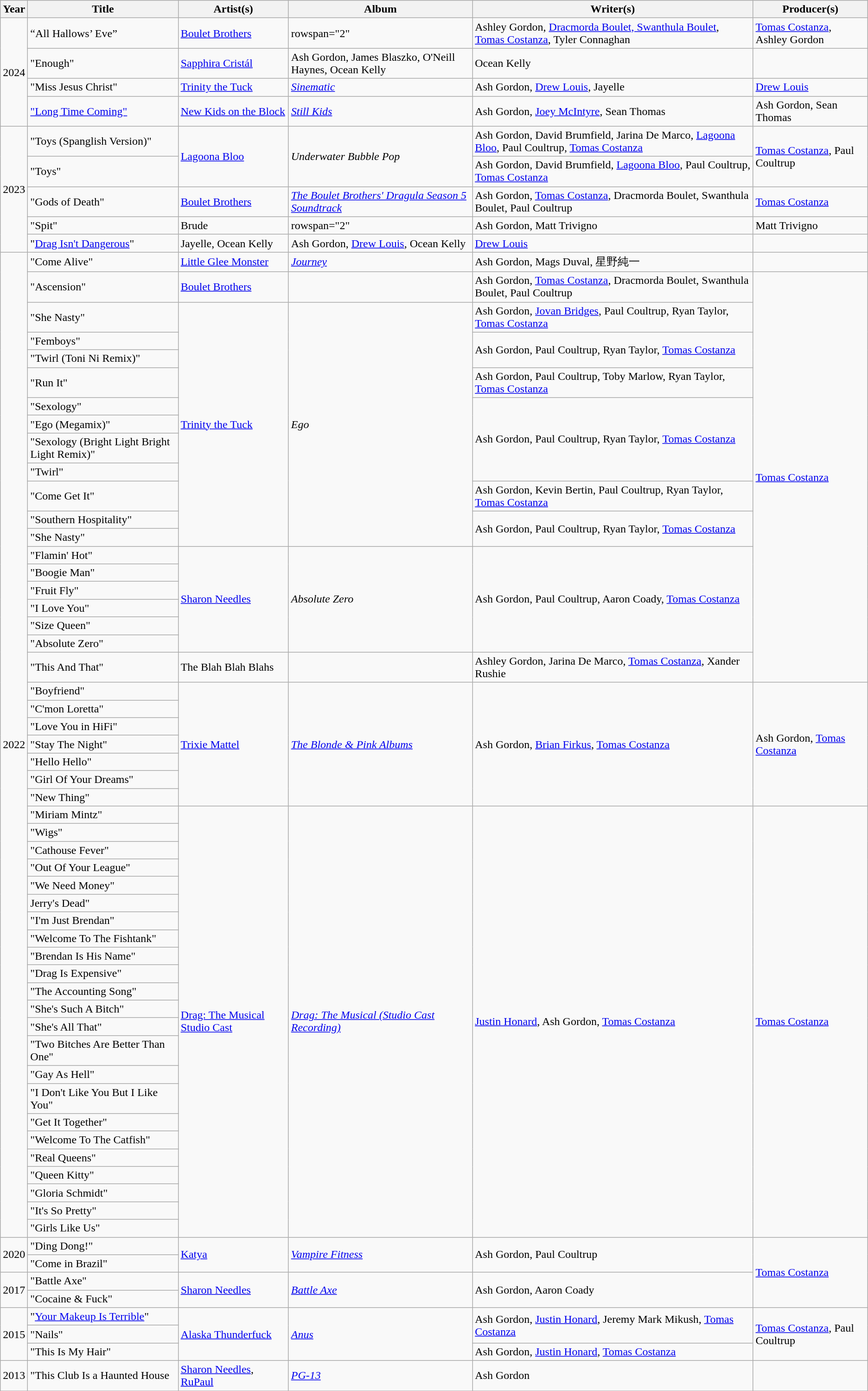<table class="wikitable plainrowheaders" style="text-align:left;">
<tr>
<th>Year</th>
<th>Title</th>
<th>Artist(s)</th>
<th>Album</th>
<th>Writer(s)</th>
<th>Producer(s)</th>
</tr>
<tr>
<td rowspan="4">2024</td>
<td>“All Hallows’ Eve”</td>
<td><a href='#'>Boulet Brothers</a></td>
<td>rowspan="2"</td>
<td>Ashley Gordon, <a href='#'>Dracmorda Boulet, Swanthula Boulet</a>, <a href='#'>Tomas Costanza</a>, Tyler Connaghan</td>
<td><a href='#'>Tomas Costanza</a>, Ashley Gordon</td>
</tr>
<tr>
<td>"Enough"</td>
<td><a href='#'>Sapphira Cristál</a></td>
<td>Ash Gordon, James Blaszko, O'Neill Haynes, Ocean Kelly</td>
<td>Ocean Kelly</td>
</tr>
<tr>
<td>"Miss Jesus Christ"</td>
<td><a href='#'>Trinity the Tuck</a></td>
<td><em><a href='#'>Sinematic</a></em></td>
<td>Ash Gordon, <a href='#'>Drew Louis</a>, Jayelle</td>
<td><a href='#'>Drew Louis</a></td>
</tr>
<tr>
<td><a href='#'>"Long Time Coming"</a></td>
<td><a href='#'>New Kids on the Block</a></td>
<td><em><a href='#'>Still Kids</a></em></td>
<td>Ash Gordon, <a href='#'>Joey McIntyre</a>, Sean Thomas</td>
<td>Ash Gordon, Sean Thomas</td>
</tr>
<tr>
<td rowspan="5">2023</td>
<td>"Toys (Spanglish Version)"</td>
<td rowspan="2"><a href='#'>Lagoona Bloo</a></td>
<td rowspan="2"><em>Underwater Bubble Pop</em></td>
<td>Ash Gordon, David Brumfield, Jarina De Marco, <a href='#'>Lagoona Bloo</a>, Paul Coultrup, <a href='#'>Tomas Costanza</a></td>
<td rowspan="2"><a href='#'>Tomas Costanza</a>, Paul Coultrup</td>
</tr>
<tr>
<td>"Toys"</td>
<td>Ash Gordon, David Brumfield, <a href='#'>Lagoona Bloo</a>, Paul Coultrup, <a href='#'>Tomas Costanza</a></td>
</tr>
<tr>
<td>"Gods of Death"</td>
<td><a href='#'>Boulet Brothers</a></td>
<td><a href='#'><em>The Boulet Brothers' Dragula Season 5 Soundtrack</em></a></td>
<td>Ash Gordon, <a href='#'>Tomas Costanza</a>, Dracmorda Boulet, Swanthula Boulet, Paul Coultrup</td>
<td><a href='#'>Tomas Costanza</a></td>
</tr>
<tr>
<td>"Spit"</td>
<td>Brude</td>
<td>rowspan="2"</td>
<td>Ash Gordon, Matt Trivigno</td>
<td>Matt Trivigno</td>
</tr>
<tr>
<td>"<a href='#'>Drag Isn't Dangerous</a>"</td>
<td>Jayelle, Ocean Kelly</td>
<td>Ash Gordon, <a href='#'>Drew Louis</a>, Ocean Kelly</td>
<td><a href='#'>Drew Louis</a></td>
</tr>
<tr>
<td rowspan="50">2022</td>
<td>"Come Alive"</td>
<td><a href='#'>Little Glee Monster</a></td>
<td><a href='#'><em>Journey</em></a></td>
<td>Ash Gordon, Mags Duval, 星野純一</td>
<td></td>
</tr>
<tr>
<td>"Ascension"</td>
<td><a href='#'>Boulet Brothers</a></td>
<td></td>
<td>Ash Gordon, <a href='#'>Tomas Costanza</a>, Dracmorda Boulet, Swanthula Boulet, Paul Coultrup</td>
<td rowspan="19"><a href='#'>Tomas Costanza</a></td>
</tr>
<tr>
<td>"She Nasty"<br></td>
<td rowspan="11"><a href='#'>Trinity the Tuck</a></td>
<td rowspan="11"><em>Ego</em></td>
<td>Ash Gordon, <a href='#'>Jovan Bridges</a>, Paul Coultrup, Ryan Taylor, <a href='#'>Tomas Costanza</a></td>
</tr>
<tr>
<td>"Femboys"<br></td>
<td rowspan="2">Ash Gordon, Paul Coultrup, Ryan Taylor, <a href='#'>Tomas Costanza</a></td>
</tr>
<tr>
<td>"Twirl (Toni Ni Remix)"</td>
</tr>
<tr>
<td>"Run It"<br></td>
<td>Ash Gordon, Paul Coultrup, Toby Marlow, Ryan Taylor, <a href='#'>Tomas Costanza</a></td>
</tr>
<tr>
<td>"Sexology"</td>
<td rowspan="4">Ash Gordon, Paul Coultrup, Ryan Taylor, <a href='#'>Tomas Costanza</a></td>
</tr>
<tr>
<td>"Ego (Megamix)"</td>
</tr>
<tr>
<td>"Sexology (Bright Light Bright Light Remix)"</td>
</tr>
<tr>
<td>"Twirl"</td>
</tr>
<tr>
<td>"Come Get It"<br></td>
<td>Ash Gordon, Kevin Bertin, Paul Coultrup, Ryan Taylor, <a href='#'>Tomas Costanza</a></td>
</tr>
<tr>
<td>"Southern Hospitality"</td>
<td rowspan="2">Ash Gordon, Paul Coultrup, Ryan Taylor, <a href='#'>Tomas Costanza</a></td>
</tr>
<tr>
<td>"She Nasty"</td>
</tr>
<tr>
<td>"Flamin' Hot"</td>
<td rowspan="6"><a href='#'>Sharon Needles</a></td>
<td rowspan="6"><em>Absolute Zero</em></td>
<td rowspan="6">Ash Gordon, Paul Coultrup, Aaron Coady, <a href='#'>Tomas Costanza</a></td>
</tr>
<tr>
<td>"Boogie Man"</td>
</tr>
<tr>
<td>"Fruit Fly"</td>
</tr>
<tr>
<td>"I Love You"</td>
</tr>
<tr>
<td>"Size Queen"</td>
</tr>
<tr>
<td>"Absolute Zero"</td>
</tr>
<tr>
<td>"This And That"</td>
<td>The Blah Blah Blahs</td>
<td></td>
<td>Ashley Gordon, Jarina De Marco, <a href='#'>Tomas Costanza</a>, Xander Rushie</td>
</tr>
<tr>
<td>"Boyfriend"</td>
<td rowspan="7"><a href='#'>Trixie Mattel</a></td>
<td rowspan="7"><em><a href='#'>The Blonde & Pink Albums</a></em></td>
<td rowspan="7">Ash Gordon, <a href='#'>Brian Firkus</a>, <a href='#'>Tomas Costanza</a></td>
<td rowspan="7">Ash Gordon, <a href='#'>Tomas Costanza</a></td>
</tr>
<tr>
<td>"C'mon Loretta"</td>
</tr>
<tr>
<td>"Love You in HiFi"</td>
</tr>
<tr>
<td>"Stay The Night"</td>
</tr>
<tr>
<td>"Hello Hello"</td>
</tr>
<tr>
<td>"Girl Of Your Dreams"</td>
</tr>
<tr>
<td>"New Thing"</td>
</tr>
<tr>
<td>"Miriam Mintz"</td>
<td rowspan="23"><a href='#'>Drag: The Musical Studio Cast</a></td>
<td rowspan="23"><em><a href='#'>Drag: The Musical (Studio Cast Recording)</a></em></td>
<td rowspan="23"><a href='#'>Justin Honard</a>, Ash Gordon, <a href='#'>Tomas Costanza</a></td>
<td rowspan="23"><a href='#'>Tomas Costanza</a></td>
</tr>
<tr>
<td>"Wigs"</td>
</tr>
<tr>
<td>"Cathouse Fever"</td>
</tr>
<tr>
<td>"Out Of Your League"</td>
</tr>
<tr>
<td>"We Need Money"</td>
</tr>
<tr>
<td>Jerry's Dead"</td>
</tr>
<tr>
<td>"I'm Just Brendan"</td>
</tr>
<tr>
<td>"Welcome To The Fishtank"</td>
</tr>
<tr>
<td>"Brendan Is His Name"</td>
</tr>
<tr>
<td>"Drag Is Expensive"</td>
</tr>
<tr>
<td>"The Accounting Song"</td>
</tr>
<tr>
<td>"She's Such A Bitch"</td>
</tr>
<tr>
<td>"She's All That"</td>
</tr>
<tr>
<td>"Two Bitches Are Better Than One"</td>
</tr>
<tr>
<td>"Gay As Hell"</td>
</tr>
<tr>
<td>"I Don't Like You But I Like You"</td>
</tr>
<tr>
<td>"Get It Together"</td>
</tr>
<tr>
<td>"Welcome To The Catfish"</td>
</tr>
<tr>
<td>"Real Queens"</td>
</tr>
<tr>
<td>"Queen Kitty"</td>
</tr>
<tr>
<td>"Gloria Schmidt"</td>
</tr>
<tr>
<td>"It's So Pretty"</td>
</tr>
<tr>
<td>"Girls Like Us"</td>
</tr>
<tr>
<td rowspan="2">2020</td>
<td>"Ding Dong!"<br></td>
<td rowspan="2"><a href='#'>Katya</a></td>
<td rowspan="2"><em><a href='#'>Vampire Fitness</a></em></td>
<td rowspan="2">Ash Gordon, Paul Coultrup</td>
<td rowspan="4"><a href='#'>Tomas Costanza</a></td>
</tr>
<tr>
<td>"Come in Brazil"<br></td>
</tr>
<tr>
<td rowspan="2">2017</td>
<td>"Battle Axe"</td>
<td rowspan="2"><a href='#'>Sharon Needles</a></td>
<td rowspan="2"><a href='#'><em>Battle Axe</em></a></td>
<td rowspan="2">Ash Gordon, Aaron Coady</td>
</tr>
<tr>
<td>"Cocaine & Fuck"</td>
</tr>
<tr>
<td rowspan="3">2015</td>
<td>"<a href='#'>Your Makeup Is Terrible</a>"</td>
<td rowspan="3"><a href='#'>Alaska Thunderfuck</a></td>
<td rowspan="3"><a href='#'><em>Anus</em></a></td>
<td rowspan="2">Ash Gordon, <a href='#'>Justin Honard</a>, Jeremy Mark Mikush, <a href='#'>Tomas Costanza</a></td>
<td rowspan="3"><a href='#'>Tomas Costanza</a>, Paul Coultrup</td>
</tr>
<tr>
<td>"Nails"<br></td>
</tr>
<tr>
<td>"This Is My Hair"</td>
<td>Ash Gordon, <a href='#'>Justin Honard</a>, <a href='#'>Tomas Costanza</a></td>
</tr>
<tr>
<td>2013</td>
<td>"This Club Is a Haunted House<br></td>
<td><a href='#'>Sharon Needles</a>, <a href='#'>RuPaul</a></td>
<td><a href='#'><em>PG-13</em></a></td>
<td>Ash Gordon</td>
<td></td>
</tr>
<tr>
</tr>
</table>
